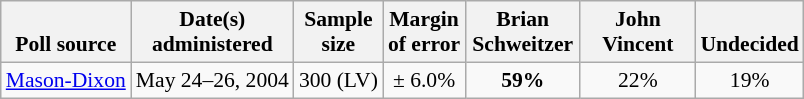<table class="wikitable" style="font-size:90%;text-align:center;">
<tr valign=bottom>
<th>Poll source</th>
<th>Date(s)<br>administered</th>
<th>Sample<br>size</th>
<th>Margin<br>of error</th>
<th style="width:70px;">Brian<br>Schweitzer</th>
<th style="width:70px;">John<br>Vincent</th>
<th>Undecided</th>
</tr>
<tr>
<td style="text-align:left;"><a href='#'>Mason-Dixon</a></td>
<td>May 24–26, 2004</td>
<td>300 (LV)</td>
<td>± 6.0%</td>
<td><strong>59%</strong></td>
<td>22%</td>
<td>19%</td>
</tr>
</table>
